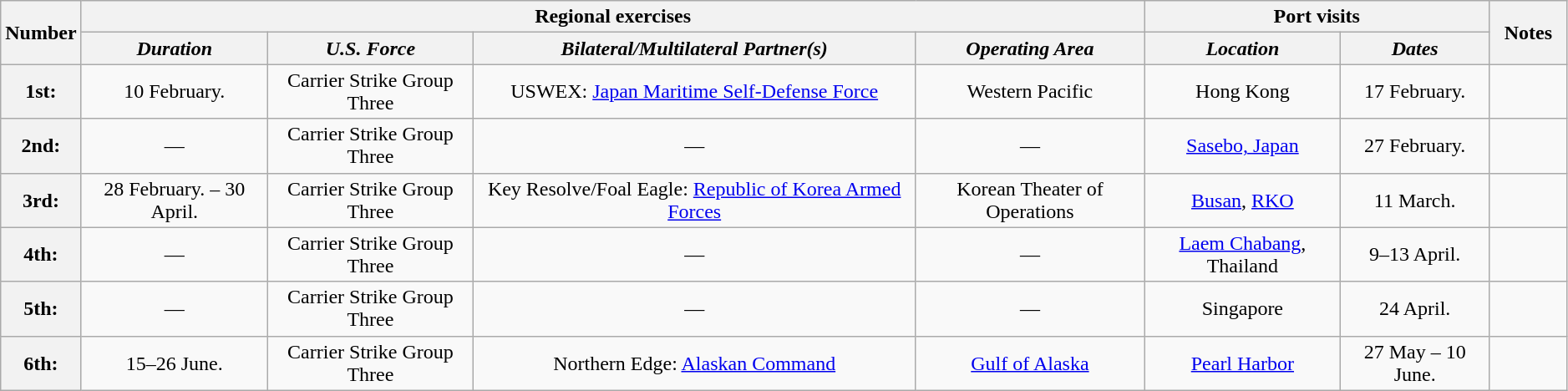<table class="wikitable"  style="text-align:center; width:99%;">
<tr>
<th rowspan="2" style="width:5%;">Number</th>
<th colspan="4" style="text-align:center;">Regional exercises</th>
<th colspan="2" style="text-align:center;">Port visits</th>
<th rowspan="2" style="width:5%;">Notes</th>
</tr>
<tr>
<th style="text-align:center;"><em>Duration</em></th>
<th style="text-align:center;"><em>U.S. Force</em></th>
<th style="text-align:center;"><em>Bilateral/Multilateral Partner(s)</em></th>
<th style="text-align:center;"><em>Operating Area</em></th>
<th style="text-align:center;"><em>Location</em></th>
<th style="text-align:center;"><em>Dates</em></th>
</tr>
<tr>
<th>1st:</th>
<td>10 February.</td>
<td>Carrier Strike Group Three</td>
<td>USWEX:  <a href='#'>Japan Maritime Self-Defense Force</a></td>
<td>Western Pacific</td>
<td>Hong Kong</td>
<td>17 February.</td>
<td></td>
</tr>
<tr>
<th>2nd:</th>
<td>—</td>
<td>Carrier Strike Group Three</td>
<td>—</td>
<td>—</td>
<td><a href='#'>Sasebo, Japan</a></td>
<td>27 February.</td>
<td></td>
</tr>
<tr>
<th>3rd:</th>
<td>28 February. – 30 April.</td>
<td>Carrier Strike Group Three</td>
<td>Key Resolve/Foal Eagle: <a href='#'>Republic of Korea Armed Forces</a></td>
<td>Korean Theater of Operations</td>
<td><a href='#'>Busan</a>, <a href='#'>RKO</a></td>
<td>11 March.</td>
<td></td>
</tr>
<tr>
<th>4th:</th>
<td>—</td>
<td>Carrier Strike Group Three</td>
<td>—</td>
<td>—</td>
<td><a href='#'>Laem Chabang</a>, Thailand</td>
<td>9–13 April.</td>
<td></td>
</tr>
<tr>
<th>5th:</th>
<td>—</td>
<td>Carrier Strike Group Three</td>
<td>—</td>
<td>—</td>
<td>Singapore</td>
<td>24 April.</td>
<td></td>
</tr>
<tr>
<th>6th:</th>
<td>15–26 June.</td>
<td>Carrier Strike Group Three</td>
<td>Northern Edge: <a href='#'>Alaskan Command</a></td>
<td><a href='#'>Gulf of Alaska</a></td>
<td><a href='#'>Pearl Harbor</a></td>
<td>27 May – 10 June.</td>
<td></td>
</tr>
</table>
